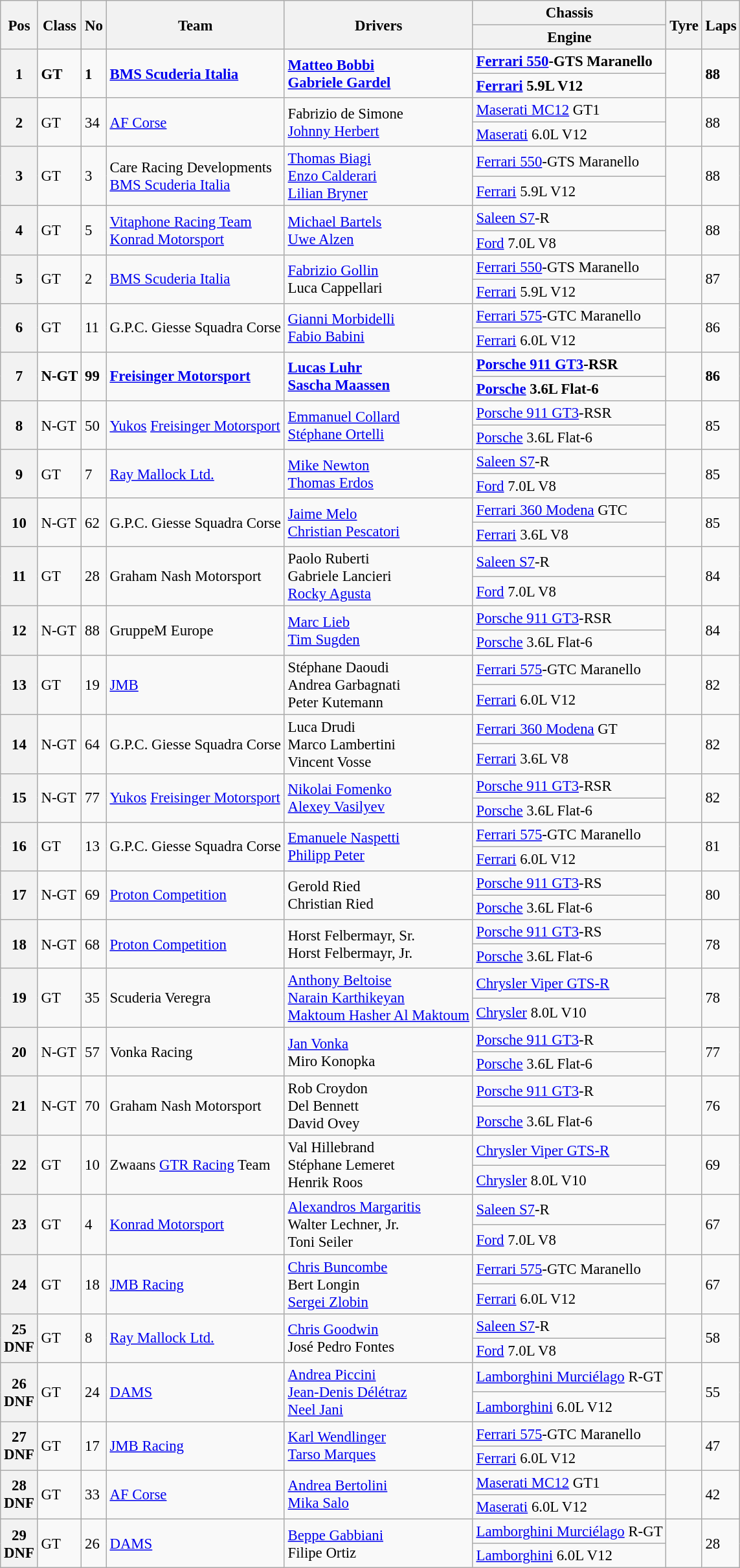<table class="wikitable" style="font-size: 95%;">
<tr>
<th rowspan=2>Pos</th>
<th rowspan=2>Class</th>
<th rowspan=2>No</th>
<th rowspan=2>Team</th>
<th rowspan=2>Drivers</th>
<th>Chassis</th>
<th rowspan=2>Tyre</th>
<th rowspan=2>Laps</th>
</tr>
<tr>
<th>Engine</th>
</tr>
<tr style="font-weight:bold">
<th rowspan=2>1</th>
<td rowspan=2>GT</td>
<td rowspan=2>1</td>
<td rowspan=2> <a href='#'>BMS Scuderia Italia</a></td>
<td rowspan=2> <a href='#'>Matteo Bobbi</a><br> <a href='#'>Gabriele Gardel</a></td>
<td><a href='#'>Ferrari 550</a>-GTS Maranello</td>
<td rowspan=2></td>
<td rowspan=2>88</td>
</tr>
<tr style="font-weight:bold">
<td><a href='#'>Ferrari</a> 5.9L V12</td>
</tr>
<tr>
<th rowspan=2>2</th>
<td rowspan=2>GT</td>
<td rowspan=2>34</td>
<td rowspan=2> <a href='#'>AF Corse</a></td>
<td rowspan=2> Fabrizio de Simone<br> <a href='#'>Johnny Herbert</a></td>
<td><a href='#'>Maserati MC12</a> GT1</td>
<td rowspan=2></td>
<td rowspan=2>88</td>
</tr>
<tr>
<td><a href='#'>Maserati</a> 6.0L V12</td>
</tr>
<tr>
<th rowspan=2>3</th>
<td rowspan=2>GT</td>
<td rowspan=2>3</td>
<td rowspan=2> Care Racing Developments<br> <a href='#'>BMS Scuderia Italia</a></td>
<td rowspan=2> <a href='#'>Thomas Biagi</a><br> <a href='#'>Enzo Calderari</a><br> <a href='#'>Lilian Bryner</a></td>
<td><a href='#'>Ferrari 550</a>-GTS Maranello</td>
<td rowspan=2></td>
<td rowspan=2>88</td>
</tr>
<tr>
<td><a href='#'>Ferrari</a> 5.9L V12</td>
</tr>
<tr>
<th rowspan=2>4</th>
<td rowspan=2>GT</td>
<td rowspan=2>5</td>
<td rowspan=2> <a href='#'>Vitaphone Racing Team</a><br> <a href='#'>Konrad Motorsport</a></td>
<td rowspan=2> <a href='#'>Michael Bartels</a><br> <a href='#'>Uwe Alzen</a></td>
<td><a href='#'>Saleen S7</a>-R</td>
<td rowspan=2></td>
<td rowspan=2>88</td>
</tr>
<tr>
<td><a href='#'>Ford</a> 7.0L V8</td>
</tr>
<tr>
<th rowspan=2>5</th>
<td rowspan=2>GT</td>
<td rowspan=2>2</td>
<td rowspan=2> <a href='#'>BMS Scuderia Italia</a></td>
<td rowspan=2> <a href='#'>Fabrizio Gollin</a><br> Luca Cappellari</td>
<td><a href='#'>Ferrari 550</a>-GTS Maranello</td>
<td rowspan=2></td>
<td rowspan=2>87</td>
</tr>
<tr>
<td><a href='#'>Ferrari</a> 5.9L V12</td>
</tr>
<tr>
<th rowspan=2>6</th>
<td rowspan=2>GT</td>
<td rowspan=2>11</td>
<td rowspan=2> G.P.C. Giesse Squadra Corse</td>
<td rowspan=2> <a href='#'>Gianni Morbidelli</a><br> <a href='#'>Fabio Babini</a></td>
<td><a href='#'>Ferrari 575</a>-GTC Maranello</td>
<td rowspan=2></td>
<td rowspan=2>86</td>
</tr>
<tr>
<td><a href='#'>Ferrari</a> 6.0L V12</td>
</tr>
<tr style="font-weight:bold">
<th rowspan=2>7</th>
<td rowspan=2>N-GT</td>
<td rowspan=2>99</td>
<td rowspan=2> <a href='#'>Freisinger Motorsport</a></td>
<td rowspan=2> <a href='#'>Lucas Luhr</a><br> <a href='#'>Sascha Maassen</a></td>
<td><a href='#'>Porsche 911 GT3</a>-RSR</td>
<td rowspan=2></td>
<td rowspan=2>86</td>
</tr>
<tr style="font-weight:bold">
<td><a href='#'>Porsche</a> 3.6L Flat-6</td>
</tr>
<tr>
<th rowspan=2>8</th>
<td rowspan=2>N-GT</td>
<td rowspan=2>50</td>
<td rowspan=2> <a href='#'>Yukos</a> <a href='#'>Freisinger Motorsport</a></td>
<td rowspan=2> <a href='#'>Emmanuel Collard</a><br> <a href='#'>Stéphane Ortelli</a></td>
<td><a href='#'>Porsche 911 GT3</a>-RSR</td>
<td rowspan=2></td>
<td rowspan=2>85</td>
</tr>
<tr>
<td><a href='#'>Porsche</a> 3.6L Flat-6</td>
</tr>
<tr>
<th rowspan=2>9</th>
<td rowspan=2>GT</td>
<td rowspan=2>7</td>
<td rowspan=2> <a href='#'>Ray Mallock Ltd.</a></td>
<td rowspan=2> <a href='#'>Mike Newton</a><br> <a href='#'>Thomas Erdos</a></td>
<td><a href='#'>Saleen S7</a>-R</td>
<td rowspan=2></td>
<td rowspan=2>85</td>
</tr>
<tr>
<td><a href='#'>Ford</a> 7.0L V8</td>
</tr>
<tr>
<th rowspan=2>10</th>
<td rowspan=2>N-GT</td>
<td rowspan=2>62</td>
<td rowspan=2> G.P.C. Giesse Squadra Corse</td>
<td rowspan=2> <a href='#'>Jaime Melo</a><br> <a href='#'>Christian Pescatori</a></td>
<td><a href='#'>Ferrari 360 Modena</a> GTC</td>
<td rowspan=2></td>
<td rowspan=2>85</td>
</tr>
<tr>
<td><a href='#'>Ferrari</a> 3.6L V8</td>
</tr>
<tr>
<th rowspan=2>11</th>
<td rowspan=2>GT</td>
<td rowspan=2>28</td>
<td rowspan=2> Graham Nash Motorsport</td>
<td rowspan=2> Paolo Ruberti<br> Gabriele Lancieri<br> <a href='#'>Rocky Agusta</a></td>
<td><a href='#'>Saleen S7</a>-R</td>
<td rowspan=2></td>
<td rowspan=2>84</td>
</tr>
<tr>
<td><a href='#'>Ford</a> 7.0L V8</td>
</tr>
<tr>
<th rowspan=2>12</th>
<td rowspan=2>N-GT</td>
<td rowspan=2>88</td>
<td rowspan=2> GruppeM Europe</td>
<td rowspan=2> <a href='#'>Marc Lieb</a><br> <a href='#'>Tim Sugden</a></td>
<td><a href='#'>Porsche 911 GT3</a>-RSR</td>
<td rowspan=2></td>
<td rowspan=2>84</td>
</tr>
<tr>
<td><a href='#'>Porsche</a> 3.6L Flat-6</td>
</tr>
<tr>
<th rowspan=2>13</th>
<td rowspan=2>GT</td>
<td rowspan=2>19</td>
<td rowspan=2> <a href='#'>JMB</a></td>
<td rowspan=2> Stéphane Daoudi<br> Andrea Garbagnati<br> Peter Kutemann</td>
<td><a href='#'>Ferrari 575</a>-GTC Maranello</td>
<td rowspan=2></td>
<td rowspan=2>82</td>
</tr>
<tr>
<td><a href='#'>Ferrari</a> 6.0L V12</td>
</tr>
<tr>
<th rowspan=2>14</th>
<td rowspan=2>N-GT</td>
<td rowspan=2>64</td>
<td rowspan=2> G.P.C. Giesse Squadra Corse</td>
<td rowspan=2> Luca Drudi<br> Marco Lambertini<br> Vincent Vosse</td>
<td><a href='#'>Ferrari 360 Modena</a> GT</td>
<td rowspan=2></td>
<td rowspan=2>82</td>
</tr>
<tr>
<td><a href='#'>Ferrari</a> 3.6L V8</td>
</tr>
<tr>
<th rowspan=2>15</th>
<td rowspan=2>N-GT</td>
<td rowspan=2>77</td>
<td rowspan=2> <a href='#'>Yukos</a> <a href='#'>Freisinger Motorsport</a></td>
<td rowspan=2> <a href='#'>Nikolai Fomenko</a><br> <a href='#'>Alexey Vasilyev</a></td>
<td><a href='#'>Porsche 911 GT3</a>-RSR</td>
<td rowspan=2></td>
<td rowspan=2>82</td>
</tr>
<tr>
<td><a href='#'>Porsche</a> 3.6L Flat-6</td>
</tr>
<tr>
<th rowspan=2>16</th>
<td rowspan=2>GT</td>
<td rowspan=2>13</td>
<td rowspan=2> G.P.C. Giesse Squadra Corse</td>
<td rowspan=2> <a href='#'>Emanuele Naspetti</a><br> <a href='#'>Philipp Peter</a></td>
<td><a href='#'>Ferrari 575</a>-GTC Maranello</td>
<td rowspan=2></td>
<td rowspan=2>81</td>
</tr>
<tr>
<td><a href='#'>Ferrari</a> 6.0L V12</td>
</tr>
<tr>
<th rowspan=2>17</th>
<td rowspan=2>N-GT</td>
<td rowspan=2>69</td>
<td rowspan=2> <a href='#'>Proton Competition</a></td>
<td rowspan=2> Gerold Ried<br> Christian Ried</td>
<td><a href='#'>Porsche 911 GT3</a>-RS</td>
<td rowspan=2></td>
<td rowspan=2>80</td>
</tr>
<tr>
<td><a href='#'>Porsche</a> 3.6L Flat-6</td>
</tr>
<tr>
<th rowspan=2>18</th>
<td rowspan=2>N-GT</td>
<td rowspan=2>68</td>
<td rowspan=2> <a href='#'>Proton Competition</a></td>
<td rowspan=2> Horst Felbermayr, Sr.<br> Horst Felbermayr, Jr.</td>
<td><a href='#'>Porsche 911 GT3</a>-RS</td>
<td rowspan=2></td>
<td rowspan=2>78</td>
</tr>
<tr>
<td><a href='#'>Porsche</a> 3.6L Flat-6</td>
</tr>
<tr>
<th rowspan=2>19</th>
<td rowspan=2>GT</td>
<td rowspan=2>35</td>
<td rowspan=2> Scuderia Veregra</td>
<td rowspan=2> <a href='#'>Anthony Beltoise</a><br> <a href='#'>Narain Karthikeyan</a><br> <a href='#'>Maktoum Hasher Al Maktoum</a></td>
<td><a href='#'>Chrysler Viper GTS-R</a></td>
<td rowspan=2></td>
<td rowspan=2>78</td>
</tr>
<tr>
<td><a href='#'>Chrysler</a> 8.0L V10</td>
</tr>
<tr>
<th rowspan=2>20</th>
<td rowspan=2>N-GT</td>
<td rowspan=2>57</td>
<td rowspan=2> Vonka Racing</td>
<td rowspan=2> <a href='#'>Jan Vonka</a><br> Miro Konopka</td>
<td><a href='#'>Porsche 911 GT3</a>-R</td>
<td rowspan=2></td>
<td rowspan=2>77</td>
</tr>
<tr>
<td><a href='#'>Porsche</a> 3.6L Flat-6</td>
</tr>
<tr>
<th rowspan=2>21</th>
<td rowspan=2>N-GT</td>
<td rowspan=2>70</td>
<td rowspan=2> Graham Nash Motorsport</td>
<td rowspan=2> Rob Croydon<br> Del Bennett<br> David Ovey</td>
<td><a href='#'>Porsche 911 GT3</a>-R</td>
<td rowspan=2></td>
<td rowspan=2>76</td>
</tr>
<tr>
<td><a href='#'>Porsche</a> 3.6L Flat-6</td>
</tr>
<tr>
<th rowspan=2>22</th>
<td rowspan=2>GT</td>
<td rowspan=2>10</td>
<td rowspan=2> Zwaans <a href='#'>GTR Racing</a> Team</td>
<td rowspan=2> Val Hillebrand<br> Stéphane Lemeret<br> Henrik Roos</td>
<td><a href='#'>Chrysler Viper GTS-R</a></td>
<td rowspan=2></td>
<td rowspan=2>69</td>
</tr>
<tr>
<td><a href='#'>Chrysler</a> 8.0L V10</td>
</tr>
<tr>
<th rowspan=2>23</th>
<td rowspan=2>GT</td>
<td rowspan=2>4</td>
<td rowspan=2> <a href='#'>Konrad Motorsport</a></td>
<td rowspan=2> <a href='#'>Alexandros Margaritis</a><br> Walter Lechner, Jr.<br> Toni Seiler</td>
<td><a href='#'>Saleen S7</a>-R</td>
<td rowspan=2></td>
<td rowspan=2>67</td>
</tr>
<tr>
<td><a href='#'>Ford</a> 7.0L V8</td>
</tr>
<tr>
<th rowspan=2>24</th>
<td rowspan=2>GT</td>
<td rowspan=2>18</td>
<td rowspan=2> <a href='#'>JMB Racing</a></td>
<td rowspan=2> <a href='#'>Chris Buncombe</a><br> Bert Longin<br> <a href='#'>Sergei Zlobin</a></td>
<td><a href='#'>Ferrari 575</a>-GTC Maranello</td>
<td rowspan=2></td>
<td rowspan=2>67</td>
</tr>
<tr>
<td><a href='#'>Ferrari</a> 6.0L V12</td>
</tr>
<tr>
<th rowspan=2>25<br>DNF</th>
<td rowspan=2>GT</td>
<td rowspan=2>8</td>
<td rowspan=2> <a href='#'>Ray Mallock Ltd.</a></td>
<td rowspan=2> <a href='#'>Chris Goodwin</a><br> José Pedro Fontes</td>
<td><a href='#'>Saleen S7</a>-R</td>
<td rowspan=2></td>
<td rowspan=2>58</td>
</tr>
<tr>
<td><a href='#'>Ford</a> 7.0L V8</td>
</tr>
<tr>
<th rowspan=2>26<br>DNF</th>
<td rowspan=2>GT</td>
<td rowspan=2>24</td>
<td rowspan=2> <a href='#'>DAMS</a></td>
<td rowspan=2> <a href='#'>Andrea Piccini</a><br> <a href='#'>Jean-Denis Délétraz</a><br> <a href='#'>Neel Jani</a></td>
<td><a href='#'>Lamborghini Murciélago</a> R-GT</td>
<td rowspan=2></td>
<td rowspan=2>55</td>
</tr>
<tr>
<td><a href='#'>Lamborghini</a> 6.0L V12</td>
</tr>
<tr>
<th rowspan=2>27<br>DNF</th>
<td rowspan=2>GT</td>
<td rowspan=2>17</td>
<td rowspan=2> <a href='#'>JMB Racing</a></td>
<td rowspan=2> <a href='#'>Karl Wendlinger</a><br> <a href='#'>Tarso Marques</a></td>
<td><a href='#'>Ferrari 575</a>-GTC Maranello</td>
<td rowspan=2></td>
<td rowspan=2>47</td>
</tr>
<tr>
<td><a href='#'>Ferrari</a> 6.0L V12</td>
</tr>
<tr>
<th rowspan=2>28<br>DNF</th>
<td rowspan=2>GT</td>
<td rowspan=2>33</td>
<td rowspan=2> <a href='#'>AF Corse</a></td>
<td rowspan=2> <a href='#'>Andrea Bertolini</a><br> <a href='#'>Mika Salo</a></td>
<td><a href='#'>Maserati MC12</a> GT1</td>
<td rowspan=2></td>
<td rowspan=2>42</td>
</tr>
<tr>
<td><a href='#'>Maserati</a> 6.0L V12</td>
</tr>
<tr>
<th rowspan=2>29<br>DNF</th>
<td rowspan=2>GT</td>
<td rowspan=2>26</td>
<td rowspan=2> <a href='#'>DAMS</a></td>
<td rowspan=2> <a href='#'>Beppe Gabbiani</a><br> Filipe Ortiz</td>
<td><a href='#'>Lamborghini Murciélago</a> R-GT</td>
<td rowspan=2></td>
<td rowspan=2>28</td>
</tr>
<tr>
<td><a href='#'>Lamborghini</a> 6.0L V12</td>
</tr>
</table>
